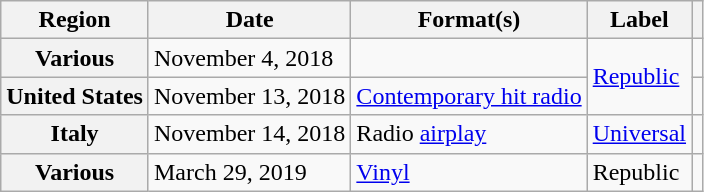<table class="wikitable plainrowheaders">
<tr>
<th scope="col">Region</th>
<th scope="col">Date</th>
<th scope="col">Format(s)</th>
<th scope="col">Label</th>
<th scope="col"></th>
</tr>
<tr>
<th scope="row">Various</th>
<td>November 4, 2018</td>
<td></td>
<td rowspan="2"><a href='#'>Republic</a></td>
<td align="center"></td>
</tr>
<tr>
<th scope="row">United States</th>
<td>November 13, 2018</td>
<td><a href='#'>Contemporary hit radio</a></td>
<td></td>
</tr>
<tr>
<th scope="row">Italy</th>
<td>November 14, 2018</td>
<td>Radio <a href='#'>airplay</a></td>
<td><a href='#'>Universal</a></td>
<td align="center"></td>
</tr>
<tr>
<th scope="row">Various</th>
<td>March 29, 2019</td>
<td><a href='#'>Vinyl</a></td>
<td>Republic</td>
<td align="center"></td>
</tr>
</table>
